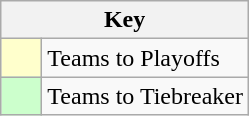<table class="wikitable" style="text-align: center;">
<tr>
<th colspan=2>Key</th>
</tr>
<tr>
<td style="background:#ffffcc; width:20px;"></td>
<td align=left>Teams to Playoffs</td>
</tr>
<tr>
<td style="background:#ccffcc; width:20px;"></td>
<td align=left>Teams to Tiebreaker</td>
</tr>
</table>
